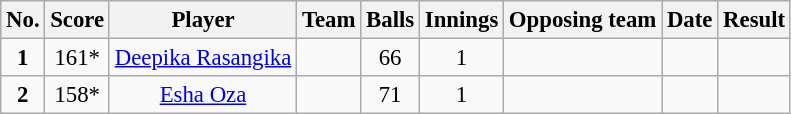<table class="wikitable sortable" style="font-size:95%">
<tr>
<th>No.</th>
<th>Score</th>
<th>Player</th>
<th>Team</th>
<th>Balls</th>
<th>Innings</th>
<th>Opposing team</th>
<th>Date</th>
<th>Result</th>
</tr>
<tr align="center";>
<td><strong>1</strong></td>
<td>161*</td>
<td><a href='#'>Deepika Rasangika</a></td>
<td></td>
<td> 66</td>
<td>1</td>
<td></td>
<td></td>
<td></td>
</tr>
<tr align="center";>
<td><strong>2</strong></td>
<td>158*</td>
<td><a href='#'>Esha Oza</a></td>
<td></td>
<td> 71</td>
<td>1</td>
<td></td>
<td></td>
<td></td>
</tr>
</table>
